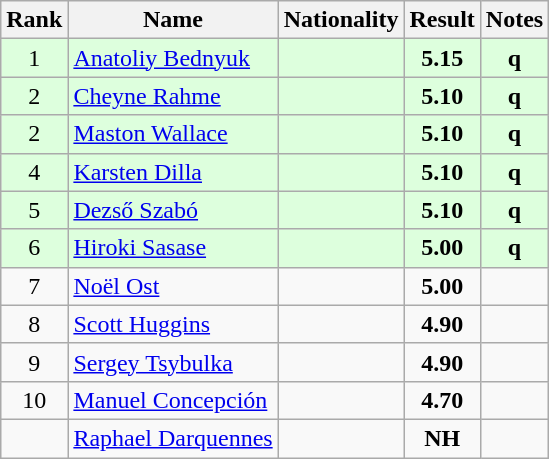<table class="wikitable sortable" style="text-align:center">
<tr>
<th>Rank</th>
<th>Name</th>
<th>Nationality</th>
<th>Result</th>
<th>Notes</th>
</tr>
<tr bgcolor=ddffdd>
<td>1</td>
<td align=left><a href='#'>Anatoliy Bednyuk</a></td>
<td align=left></td>
<td><strong>5.15</strong></td>
<td><strong>q</strong></td>
</tr>
<tr bgcolor=ddffdd>
<td>2</td>
<td align=left><a href='#'>Cheyne Rahme</a></td>
<td align=left></td>
<td><strong>5.10</strong></td>
<td><strong>q</strong></td>
</tr>
<tr bgcolor=ddffdd>
<td>2</td>
<td align=left><a href='#'>Maston Wallace</a></td>
<td align=left></td>
<td><strong>5.10</strong></td>
<td><strong>q</strong></td>
</tr>
<tr bgcolor=ddffdd>
<td>4</td>
<td align=left><a href='#'>Karsten Dilla</a></td>
<td align=left></td>
<td><strong>5.10</strong></td>
<td><strong>q</strong></td>
</tr>
<tr bgcolor=ddffdd>
<td>5</td>
<td align=left><a href='#'>Dezső Szabó</a></td>
<td align=left></td>
<td><strong>5.10</strong></td>
<td><strong>q</strong></td>
</tr>
<tr bgcolor=ddffdd>
<td>6</td>
<td align=left><a href='#'>Hiroki Sasase</a></td>
<td align=left></td>
<td><strong>5.00</strong></td>
<td><strong>q</strong></td>
</tr>
<tr>
<td>7</td>
<td align=left><a href='#'>Noël Ost</a></td>
<td align=left></td>
<td><strong>5.00</strong></td>
<td></td>
</tr>
<tr>
<td>8</td>
<td align=left><a href='#'>Scott Huggins</a></td>
<td align=left></td>
<td><strong>4.90</strong></td>
<td></td>
</tr>
<tr>
<td>9</td>
<td align=left><a href='#'>Sergey Tsybulka</a></td>
<td align=left></td>
<td><strong>4.90</strong></td>
<td></td>
</tr>
<tr>
<td>10</td>
<td align=left><a href='#'>Manuel Concepción</a></td>
<td align=left></td>
<td><strong>4.70</strong></td>
<td></td>
</tr>
<tr>
<td></td>
<td align=left><a href='#'>Raphael Darquennes</a></td>
<td align=left></td>
<td><strong>NH</strong></td>
<td></td>
</tr>
</table>
